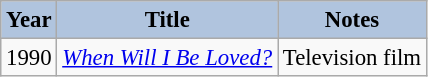<table class="wikitable" style="font-size:95%;">
<tr>
<th style="background:#B0C4DE;">Year</th>
<th style="background:#B0C4DE;">Title</th>
<th style="background:#B0C4DE;">Notes</th>
</tr>
<tr>
<td>1990</td>
<td><em><a href='#'>When Will I Be Loved?</a></em></td>
<td>Television film</td>
</tr>
</table>
